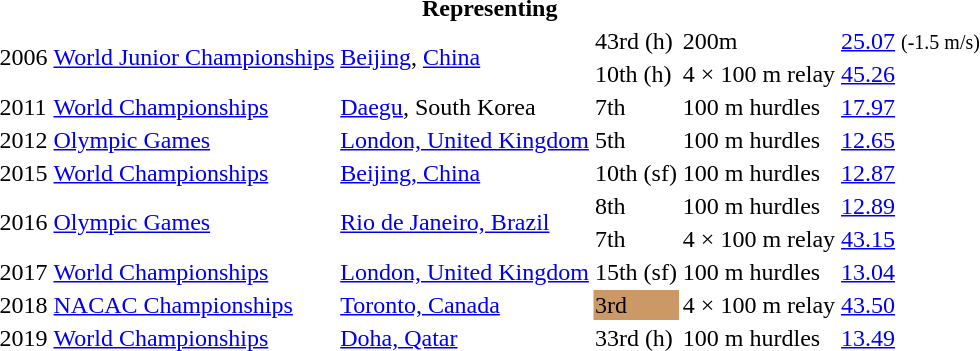<table>
<tr>
<th colspan="6">Representing </th>
</tr>
<tr>
<td rowspan=2>2006</td>
<td rowspan=2><a href='#'>World Junior Championships</a></td>
<td rowspan=2><a href='#'>Beijing</a>, <a href='#'>China</a></td>
<td>43rd (h)</td>
<td>200m</td>
<td><a href='#'>25.07</a> <small>(-1.5 m/s)</small></td>
</tr>
<tr>
<td>10th (h)</td>
<td>4 × 100 m relay</td>
<td><a href='#'>45.26</a></td>
</tr>
<tr>
<td>2011</td>
<td><a href='#'>World Championships</a></td>
<td><a href='#'>Daegu</a>, South Korea</td>
<td>7th</td>
<td>100 m hurdles</td>
<td><a href='#'>17.97</a></td>
</tr>
<tr>
<td>2012</td>
<td><a href='#'>Olympic Games</a></td>
<td><a href='#'>London, United Kingdom</a></td>
<td>5th</td>
<td>100 m hurdles</td>
<td><a href='#'>12.65</a></td>
</tr>
<tr>
<td>2015</td>
<td><a href='#'>World Championships</a></td>
<td><a href='#'>Beijing, China</a></td>
<td>10th (sf)</td>
<td>100 m hurdles</td>
<td><a href='#'>12.87</a></td>
</tr>
<tr>
<td rowspan=2>2016</td>
<td rowspan=2><a href='#'>Olympic Games</a></td>
<td rowspan=2><a href='#'>Rio de Janeiro, Brazil</a></td>
<td>8th</td>
<td>100 m hurdles</td>
<td><a href='#'>12.89</a></td>
</tr>
<tr>
<td>7th</td>
<td>4 × 100 m relay</td>
<td><a href='#'>43.15</a></td>
</tr>
<tr>
<td>2017</td>
<td><a href='#'>World Championships</a></td>
<td><a href='#'>London, United Kingdom</a></td>
<td>15th (sf)</td>
<td>100 m hurdles</td>
<td><a href='#'>13.04</a></td>
</tr>
<tr>
<td>2018</td>
<td><a href='#'>NACAC Championships</a></td>
<td><a href='#'>Toronto, Canada</a></td>
<td bgcolor=cc9966>3rd</td>
<td>4 × 100 m relay</td>
<td><a href='#'>43.50</a></td>
</tr>
<tr>
<td>2019</td>
<td><a href='#'>World Championships</a></td>
<td><a href='#'>Doha, Qatar</a></td>
<td>33rd (h)</td>
<td>100 m hurdles</td>
<td><a href='#'>13.49</a></td>
</tr>
</table>
